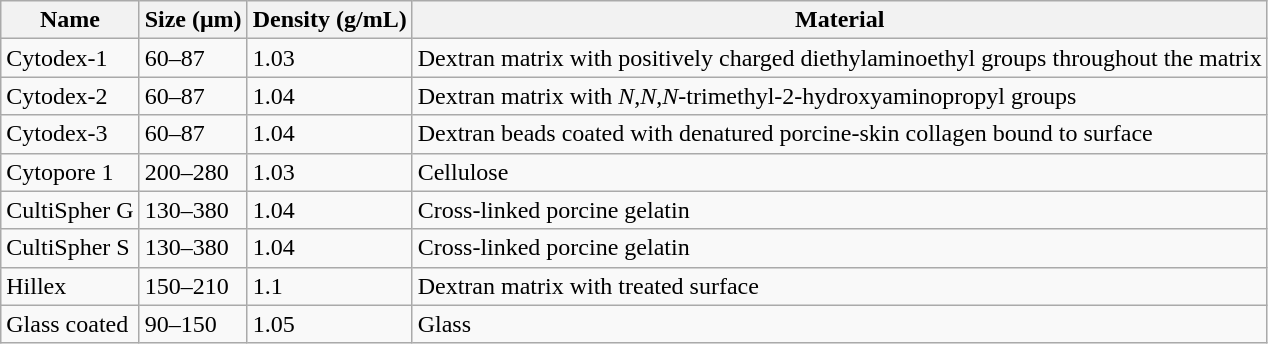<table class="wikitable">
<tr>
<th>Name</th>
<th>Size (μm)</th>
<th>Density (g/mL)</th>
<th>Material</th>
</tr>
<tr>
<td>Cytodex-1</td>
<td>60–87</td>
<td>1.03</td>
<td>Dextran matrix with positively charged diethylaminoethyl groups throughout the matrix</td>
</tr>
<tr>
<td>Cytodex-2</td>
<td>60–87</td>
<td>1.04</td>
<td>Dextran matrix with <em>N</em>,<em>N</em>,<em>N</em>-trimethyl-2-hydroxyaminopropyl groups</td>
</tr>
<tr>
<td>Cytodex-3</td>
<td>60–87</td>
<td>1.04</td>
<td>Dextran beads coated with denatured porcine-skin collagen bound to surface</td>
</tr>
<tr>
<td>Cytopore 1</td>
<td>200–280</td>
<td>1.03</td>
<td>Cellulose</td>
</tr>
<tr>
<td>CultiSpher G</td>
<td>130–380</td>
<td>1.04</td>
<td>Cross-linked porcine gelatin</td>
</tr>
<tr>
<td>CultiSpher S</td>
<td>130–380</td>
<td>1.04</td>
<td>Cross-linked porcine gelatin</td>
</tr>
<tr>
<td>Hillex</td>
<td>150–210</td>
<td>1.1</td>
<td>Dextran matrix with treated surface</td>
</tr>
<tr>
<td>Glass coated</td>
<td>90–150</td>
<td>1.05</td>
<td>Glass</td>
</tr>
</table>
